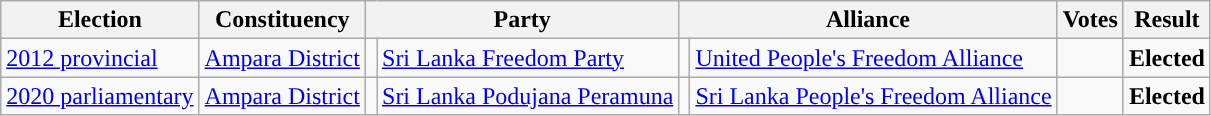<table class="wikitable" style="text-align:left;">
<tr>
<th scope=col>Election</th>
<th scope=col>Constituency</th>
<th scope=col colspan="2">Party</th>
<th scope=col colspan="2">Alliance</th>
<th scope=col>Votes</th>
<th scope=col>Result</th>
</tr>
<tr>
<td><a href='#'>2012 provincial</a></td>
<td><a href='#'>Ampara District</a></td>
<td style="background:"></td>
<td><a href='#'>Sri Lanka Freedom Party</a></td>
<td style="background:"></td>
<td><a href='#'>United People's Freedom Alliance</a></td>
<td align=right></td>
<td><strong>Elected</strong></td>
</tr>
<tr>
<td><a href='#'>2020 parliamentary</a></td>
<td><a href='#'>Ampara District</a></td>
<td style="background:"></td>
<td><a href='#'>Sri Lanka Podujana Peramuna</a></td>
<td style="background:"></td>
<td><a href='#'>Sri Lanka People's Freedom Alliance</a></td>
<td align=right></td>
<td><strong>Elected</strong></td>
</tr>
</table>
